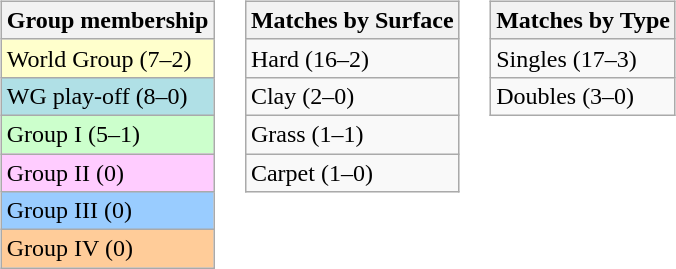<table>
<tr valign=top>
<td><br><table class=wikitable>
<tr>
<th>Group membership</th>
</tr>
<tr style="background:#ffc;">
<td>World Group (7–2)</td>
</tr>
<tr style="background:#B0E0E6;">
<td>WG play-off (8–0)</td>
</tr>
<tr style="background:#cfc;">
<td>Group I (5–1)</td>
</tr>
<tr style="background:#fcf;">
<td>Group II (0)</td>
</tr>
<tr style="background:#9cf;">
<td>Group III (0)</td>
</tr>
<tr style="background:#fc9;">
<td>Group IV (0)</td>
</tr>
</table>
</td>
<td><br><table class=wikitable>
<tr>
<th>Matches by Surface</th>
</tr>
<tr>
<td>Hard (16–2)</td>
</tr>
<tr>
<td>Clay (2–0)</td>
</tr>
<tr>
<td>Grass (1–1)</td>
</tr>
<tr>
<td>Carpet (1–0)</td>
</tr>
</table>
</td>
<td><br><table class=wikitable>
<tr>
<th>Matches by Type</th>
</tr>
<tr>
<td>Singles (17–3)</td>
</tr>
<tr>
<td>Doubles (3–0)</td>
</tr>
</table>
</td>
</tr>
</table>
